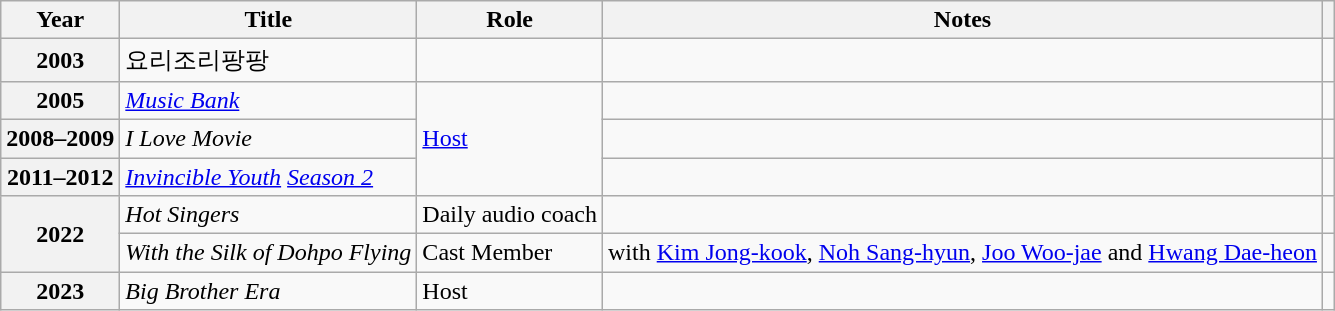<table class="wikitable plainrowheaders sortable">
<tr>
<th scope="col">Year</th>
<th scope="col">Title</th>
<th scope="col">Role</th>
<th scope="col">Notes</th>
<th scope="col" class="unsortable"></th>
</tr>
<tr>
<th scope="row">2003</th>
<td>요리조리팡팡</td>
<td></td>
<td></td>
<td style="text-align:center"></td>
</tr>
<tr>
<th scope="row">2005</th>
<td><em><a href='#'>Music Bank</a></em></td>
<td rowspan="3"><a href='#'>Host</a></td>
<td></td>
<td style="text-align:center"></td>
</tr>
<tr>
<th scope="row">2008–2009</th>
<td><em>I Love Movie</em></td>
<td></td>
<td style="text-align:center"></td>
</tr>
<tr>
<th scope="row">2011–2012</th>
<td><em><a href='#'>Invincible Youth</a> <a href='#'>Season 2</a></em></td>
<td></td>
<td style="text-align:center"></td>
</tr>
<tr>
<th scope="row" rowspan="2">2022</th>
<td><em>Hot Singers</em></td>
<td>Daily audio coach</td>
<td></td>
<td style="text-align:center"></td>
</tr>
<tr>
<td><em>With the Silk of Dohpo Flying</em></td>
<td>Cast Member</td>
<td>with <a href='#'>Kim Jong-kook</a>, <a href='#'>Noh Sang-hyun</a>, <a href='#'>Joo Woo-jae</a> and <a href='#'>Hwang Dae-heon</a></td>
<td style="text-align:center"></td>
</tr>
<tr>
<th scope="row">2023</th>
<td><em>Big Brother Era</em>  </td>
<td>Host</td>
<td></td>
<td style="text-align:center"></td>
</tr>
</table>
